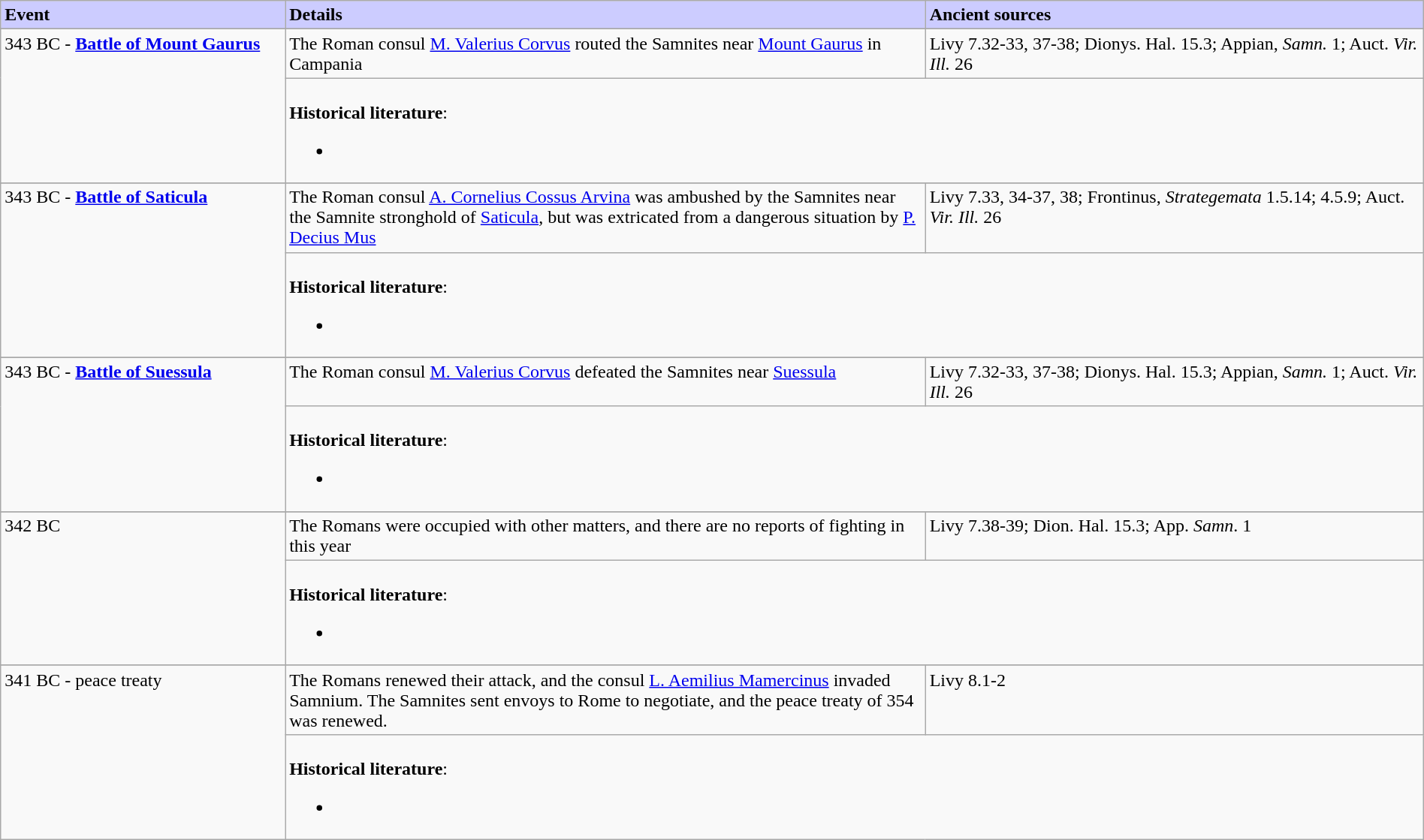<table class="wikitable" width="100%">
<tr>
<td width="20%" bgcolor="#ccccff"><strong>Event</strong></td>
<td width="45%" bgcolor="#ccccff"><strong>Details</strong></td>
<td width="35%" bgcolor="#ccccff"><strong>Ancient sources</strong></td>
</tr>
<tr>
</tr>
<tr>
</tr>
<tr valign="top">
<td rowspan="2">343 BC - <strong><a href='#'>Battle of Mount Gaurus</a></strong></td>
<td>The Roman consul <a href='#'>M. Valerius Corvus</a> routed the Samnites near <a href='#'>Mount Gaurus</a> in Campania</td>
<td>Livy 7.32-33, 37-38; Dionys. Hal. 15.3; Appian, <em>Samn.</em> 1; Auct. <em>Vir. Ill.</em> 26</td>
</tr>
<tr>
<td colspan="2"><br><strong>Historical literature</strong>:<ul><li></li></ul></td>
</tr>
<tr>
</tr>
<tr>
</tr>
<tr valign="top">
<td rowspan="2">343 BC - <strong><a href='#'>Battle of Saticula</a></strong></td>
<td>The Roman consul <a href='#'>A. Cornelius Cossus Arvina</a> was ambushed by the Samnites near the Samnite stronghold of <a href='#'>Saticula</a>, but was extricated from a dangerous situation by <a href='#'>P. Decius Mus</a></td>
<td>Livy 7.33, 34-37, 38; Frontinus, <em>Strategemata</em> 1.5.14; 4.5.9; Auct. <em>Vir. Ill.</em> 26</td>
</tr>
<tr>
<td colspan="3"><br><strong>Historical literature</strong>:<ul><li></li></ul></td>
</tr>
<tr>
</tr>
<tr>
</tr>
<tr valign="top">
<td rowspan="2">343 BC - <strong><a href='#'>Battle of Suessula</a></strong></td>
<td>The Roman consul <a href='#'>M. Valerius Corvus</a> defeated the Samnites near <a href='#'>Suessula</a></td>
<td>Livy 7.32-33, 37-38; Dionys. Hal. 15.3; Appian, <em>Samn.</em> 1; Auct. <em>Vir. Ill.</em> 26</td>
</tr>
<tr>
<td colspan="3"><br><strong>Historical literature</strong>:<ul><li></li></ul></td>
</tr>
<tr>
</tr>
<tr valign="top">
<td rowspan="2">342 BC</td>
<td>The Romans were occupied with other matters, and there are no reports of fighting in this year</td>
<td>Livy 7.38-39; Dion. Hal. 15.3; App. <em>Samn</em>. 1</td>
</tr>
<tr>
<td colspan="3"><br><strong>Historical literature</strong>:<ul><li></li></ul></td>
</tr>
<tr>
</tr>
<tr valign="top">
<td rowspan="2">341 BC  - peace treaty</td>
<td>The Romans renewed their attack, and the consul <a href='#'>L. Aemilius Mamercinus</a> invaded Samnium. The Samnites sent envoys to Rome to negotiate, and the peace treaty of 354 was renewed.</td>
<td>Livy 8.1-2</td>
</tr>
<tr>
<td colspan="3"><br><strong>Historical literature</strong>:<ul><li></li></ul></td>
</tr>
</table>
